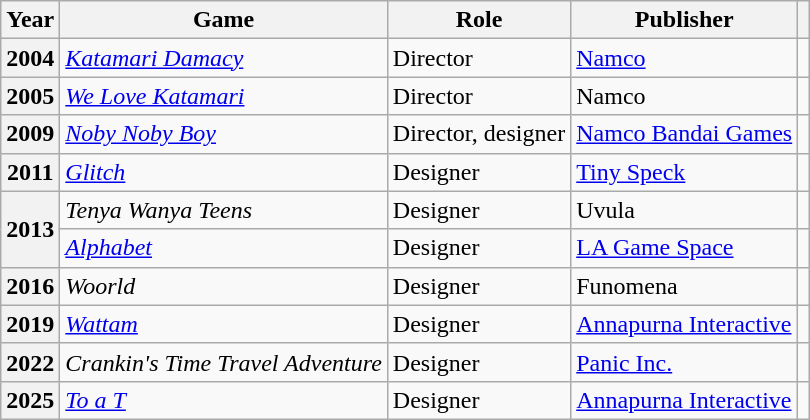<table class="wikitable sortable">
<tr>
<th>Year</th>
<th>Game</th>
<th>Role</th>
<th>Publisher</th>
<th scope="col" class="unsortable"></th>
</tr>
<tr>
<th>2004</th>
<td><em><a href='#'>Katamari Damacy</a></em></td>
<td>Director</td>
<td><a href='#'>Namco</a></td>
<td></td>
</tr>
<tr>
<th>2005</th>
<td><em><a href='#'>We Love Katamari</a></em></td>
<td>Director</td>
<td>Namco</td>
<td></td>
</tr>
<tr>
<th>2009</th>
<td><em><a href='#'>Noby Noby Boy</a></em></td>
<td>Director, designer</td>
<td><a href='#'>Namco Bandai Games</a></td>
<td></td>
</tr>
<tr>
<th>2011</th>
<td><em><a href='#'>Glitch</a></em></td>
<td>Designer</td>
<td><a href='#'>Tiny Speck</a></td>
<td></td>
</tr>
<tr>
<th rowspan="2">2013</th>
<td><em>Tenya Wanya Teens</em></td>
<td>Designer</td>
<td>Uvula</td>
<td></td>
</tr>
<tr>
<td><em><a href='#'>Alphabet</a></em></td>
<td>Designer</td>
<td><a href='#'>LA Game Space</a></td>
<td></td>
</tr>
<tr>
<th>2016</th>
<td><em>Woorld</em></td>
<td>Designer</td>
<td>Funomena</td>
<td></td>
</tr>
<tr>
<th>2019</th>
<td><em><a href='#'>Wattam</a></em></td>
<td>Designer</td>
<td><a href='#'>Annapurna Interactive</a></td>
<td></td>
</tr>
<tr>
<th>2022</th>
<td><em>Crankin's Time Travel Adventure</em></td>
<td>Designer</td>
<td><a href='#'>Panic Inc.</a></td>
<td></td>
</tr>
<tr>
<th>2025</th>
<td><em><a href='#'>To a T</a></em></td>
<td>Designer</td>
<td><a href='#'>Annapurna Interactive</a></td>
<td></td>
</tr>
</table>
